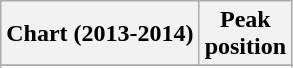<table class="wikitable sortable">
<tr>
<th>Chart (2013-2014)</th>
<th>Peak<br>position</th>
</tr>
<tr>
</tr>
<tr>
</tr>
<tr>
</tr>
</table>
